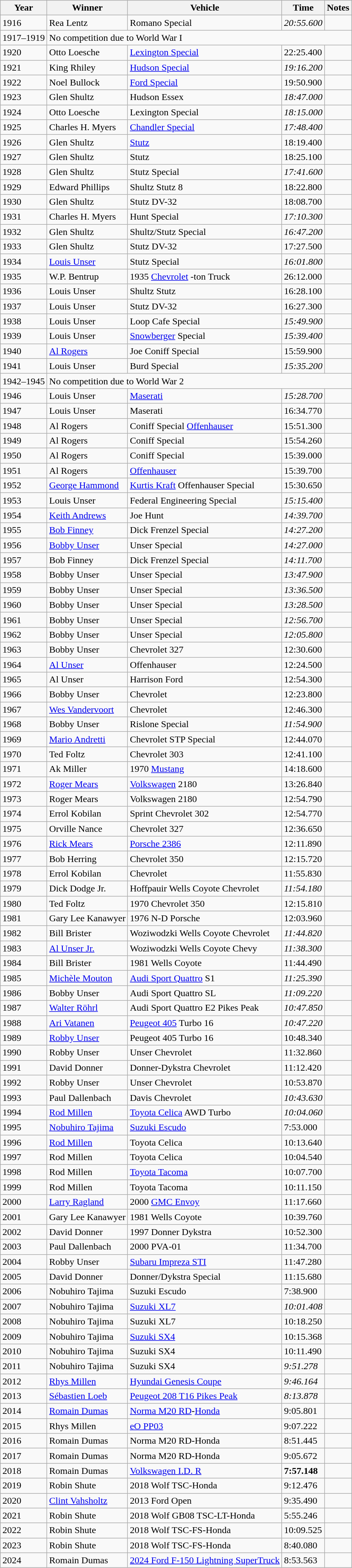<table class="wikitable sortable mw-collapsible mw-collapsed">
<tr>
<th>Year</th>
<th class="unsortable">Winner</th>
<th class="unsortable">Vehicle</th>
<th>Time</th>
<th class="unsortable">Notes</th>
</tr>
<tr>
<td>1916</td>
<td> Rea Lentz</td>
<td>Romano Special</td>
<td><em>20:55.600</em></td>
<td></td>
</tr>
<tr>
<td>1917–1919</td>
<td colspan="4">No competition due to World War I</td>
</tr>
<tr>
<td>1920</td>
<td> Otto Loesche</td>
<td><a href='#'>Lexington Special</a></td>
<td>22:25.400</td>
<td></td>
</tr>
<tr>
<td>1921</td>
<td> King Rhiley</td>
<td><a href='#'>Hudson Special</a></td>
<td><em>19:16.200</em></td>
<td></td>
</tr>
<tr>
<td>1922</td>
<td> Noel Bullock</td>
<td><a href='#'>Ford Special</a></td>
<td>19:50.900</td>
<td></td>
</tr>
<tr>
<td>1923</td>
<td> Glen Shultz</td>
<td>Hudson Essex</td>
<td><em>18:47.000</em></td>
<td></td>
</tr>
<tr>
<td>1924</td>
<td> Otto Loesche</td>
<td>Lexington Special</td>
<td><em>18:15.000</em></td>
<td></td>
</tr>
<tr>
<td>1925</td>
<td> Charles H. Myers</td>
<td><a href='#'>Chandler Special</a></td>
<td><em>17:48.400</em></td>
<td></td>
</tr>
<tr>
<td>1926</td>
<td> Glen Shultz</td>
<td><a href='#'>Stutz</a></td>
<td>18:19.400</td>
<td></td>
</tr>
<tr>
<td>1927</td>
<td> Glen Shultz</td>
<td>Stutz</td>
<td>18:25.100</td>
<td></td>
</tr>
<tr>
<td>1928</td>
<td> Glen Shultz</td>
<td>Stutz Special</td>
<td><em>17:41.600</em></td>
<td></td>
</tr>
<tr>
<td>1929</td>
<td> Edward Phillips</td>
<td>Shultz Stutz 8</td>
<td>18:22.800</td>
<td></td>
</tr>
<tr>
<td>1930</td>
<td> Glen Shultz</td>
<td>Stutz DV-32</td>
<td>18:08.700</td>
<td></td>
</tr>
<tr>
<td>1931</td>
<td> Charles H. Myers</td>
<td>Hunt Special</td>
<td><em>17:10.300</em></td>
<td></td>
</tr>
<tr>
<td>1932</td>
<td> Glen Shultz</td>
<td>Shultz/Stutz Special</td>
<td><em>16:47.200</em></td>
<td></td>
</tr>
<tr>
<td>1933</td>
<td> Glen Shultz</td>
<td>Stutz DV-32</td>
<td>17:27.500</td>
<td></td>
</tr>
<tr>
<td>1934</td>
<td> <a href='#'>Louis Unser</a></td>
<td>Stutz Special</td>
<td><em>16:01.800</em></td>
<td></td>
</tr>
<tr>
<td>1935</td>
<td> W.P. Bentrup</td>
<td>1935 <a href='#'>Chevrolet</a> -ton Truck</td>
<td>26:12.000</td>
<td></td>
</tr>
<tr>
<td>1936</td>
<td> Louis Unser</td>
<td>Shultz Stutz</td>
<td>16:28.100</td>
<td></td>
</tr>
<tr>
<td>1937</td>
<td> Louis Unser</td>
<td>Stutz DV-32</td>
<td>16:27.300</td>
<td></td>
</tr>
<tr>
<td>1938</td>
<td> Louis Unser</td>
<td>Loop Cafe Special</td>
<td><em>15:49.900</em></td>
<td></td>
</tr>
<tr>
<td>1939</td>
<td> Louis Unser</td>
<td><a href='#'>Snowberger</a> Special</td>
<td><em>15:39.400</em></td>
<td></td>
</tr>
<tr>
<td>1940</td>
<td> <a href='#'>Al Rogers</a></td>
<td>Joe Coniff Special</td>
<td>15:59.900</td>
<td></td>
</tr>
<tr>
<td>1941</td>
<td> Louis Unser</td>
<td>Burd Special</td>
<td><em>15:35.200</em></td>
<td></td>
</tr>
<tr>
<td>1942–1945</td>
<td colspan="4">No competition due to World War 2</td>
</tr>
<tr>
<td>1946</td>
<td> Louis Unser</td>
<td><a href='#'>Maserati</a></td>
<td><em>15:28.700</em></td>
<td></td>
</tr>
<tr>
<td>1947</td>
<td> Louis Unser</td>
<td>Maserati</td>
<td>16:34.770</td>
<td></td>
</tr>
<tr>
<td>1948</td>
<td> Al Rogers</td>
<td>Coniff Special <a href='#'>Offenhauser</a></td>
<td>15:51.300</td>
<td></td>
</tr>
<tr>
<td>1949</td>
<td> Al Rogers</td>
<td>Coniff Special</td>
<td>15:54.260</td>
<td></td>
</tr>
<tr>
<td>1950</td>
<td> Al Rogers</td>
<td>Coniff Special</td>
<td>15:39.000</td>
<td></td>
</tr>
<tr>
<td>1951</td>
<td> Al Rogers</td>
<td><a href='#'>Offenhauser</a></td>
<td>15:39.700</td>
<td></td>
</tr>
<tr>
<td>1952</td>
<td> <a href='#'>George Hammond</a></td>
<td><a href='#'>Kurtis Kraft</a> Offenhauser Special</td>
<td>15:30.650</td>
<td></td>
</tr>
<tr>
<td>1953</td>
<td> Louis Unser</td>
<td>Federal Engineering Special</td>
<td><em>15:15.400</em></td>
<td></td>
</tr>
<tr>
<td>1954</td>
<td> <a href='#'>Keith Andrews</a></td>
<td>Joe Hunt</td>
<td><em>14:39.700</em></td>
<td></td>
</tr>
<tr>
<td>1955</td>
<td> <a href='#'>Bob Finney</a></td>
<td>Dick Frenzel Special</td>
<td><em>14:27.200</em></td>
<td></td>
</tr>
<tr>
<td>1956</td>
<td> <a href='#'>Bobby Unser</a></td>
<td>Unser Special</td>
<td><em>14:27.000</em></td>
<td></td>
</tr>
<tr>
<td>1957</td>
<td> Bob Finney</td>
<td>Dick Frenzel Special</td>
<td><em>14:11.700</em></td>
<td></td>
</tr>
<tr>
<td>1958</td>
<td> Bobby Unser</td>
<td>Unser Special</td>
<td><em>13:47.900</em></td>
<td></td>
</tr>
<tr>
<td>1959</td>
<td> Bobby Unser</td>
<td>Unser Special</td>
<td><em>13:36.500</em></td>
<td></td>
</tr>
<tr>
<td>1960</td>
<td> Bobby Unser</td>
<td>Unser Special</td>
<td><em>13:28.500</em></td>
<td></td>
</tr>
<tr>
<td>1961</td>
<td> Bobby Unser</td>
<td>Unser Special</td>
<td><em>12:56.700</em></td>
<td></td>
</tr>
<tr>
<td>1962</td>
<td> Bobby Unser</td>
<td>Unser Special</td>
<td><em>12:05.800</em></td>
<td></td>
</tr>
<tr>
<td>1963</td>
<td> Bobby Unser</td>
<td>Chevrolet 327</td>
<td>12:30.600</td>
<td></td>
</tr>
<tr>
<td>1964</td>
<td> <a href='#'>Al Unser</a></td>
<td>Offenhauser</td>
<td>12:24.500</td>
<td></td>
</tr>
<tr>
<td>1965</td>
<td> Al Unser</td>
<td>Harrison Ford</td>
<td>12:54.300</td>
<td></td>
</tr>
<tr>
<td>1966</td>
<td> Bobby Unser</td>
<td>Chevrolet</td>
<td>12:23.800</td>
<td></td>
</tr>
<tr>
<td>1967</td>
<td> <a href='#'>Wes Vandervoort</a></td>
<td>Chevrolet</td>
<td>12:46.300</td>
<td></td>
</tr>
<tr>
<td>1968</td>
<td> Bobby Unser</td>
<td>Rislone Special</td>
<td><em>11:54.900</em></td>
<td></td>
</tr>
<tr>
<td>1969</td>
<td> <a href='#'>Mario Andretti</a></td>
<td>Chevrolet STP Special</td>
<td>12:44.070</td>
<td></td>
</tr>
<tr>
<td>1970</td>
<td> Ted Foltz</td>
<td>Chevrolet 303</td>
<td>12:41.100</td>
<td></td>
</tr>
<tr>
<td>1971</td>
<td> Ak Miller</td>
<td>1970 <a href='#'>Mustang</a></td>
<td>14:18.600</td>
<td></td>
</tr>
<tr>
<td>1972</td>
<td> <a href='#'>Roger Mears</a></td>
<td><a href='#'>Volkswagen</a> 2180</td>
<td>13:26.840</td>
<td></td>
</tr>
<tr>
<td>1973</td>
<td> Roger Mears</td>
<td>Volkswagen 2180</td>
<td>12:54.790</td>
<td></td>
</tr>
<tr>
<td>1974</td>
<td> Errol Kobilan</td>
<td>Sprint Chevrolet 302</td>
<td>12:54.770</td>
<td></td>
</tr>
<tr>
<td>1975</td>
<td> Orville Nance</td>
<td>Chevrolet 327</td>
<td>12:36.650</td>
<td></td>
</tr>
<tr>
<td>1976</td>
<td> <a href='#'>Rick Mears</a></td>
<td><a href='#'>Porsche 2386</a></td>
<td>12:11.890</td>
<td></td>
</tr>
<tr>
<td>1977</td>
<td> Bob Herring</td>
<td>Chevrolet 350</td>
<td>12:15.720</td>
<td></td>
</tr>
<tr>
<td>1978</td>
<td> Errol Kobilan</td>
<td>Chevrolet</td>
<td>11:55.830</td>
<td></td>
</tr>
<tr>
<td>1979</td>
<td> Dick Dodge Jr.</td>
<td>Hoffpauir Wells Coyote Chevrolet</td>
<td><em>11:54.180</em></td>
<td></td>
</tr>
<tr>
<td>1980</td>
<td> Ted Foltz</td>
<td>1970 Chevrolet 350</td>
<td>12:15.810</td>
<td></td>
</tr>
<tr>
<td>1981</td>
<td> Gary Lee Kanawyer</td>
<td>1976 N-D Porsche</td>
<td>12:03.960</td>
<td></td>
</tr>
<tr>
<td>1982</td>
<td> Bill Brister</td>
<td>Woziwodzki Wells Coyote Chevrolet</td>
<td><em>11:44.820</em></td>
<td></td>
</tr>
<tr>
<td>1983</td>
<td> <a href='#'>Al Unser Jr.</a></td>
<td>Woziwodzki Wells Coyote Chevy</td>
<td><em>11:38.300</em></td>
<td></td>
</tr>
<tr>
<td>1984</td>
<td> Bill Brister</td>
<td>1981 Wells Coyote</td>
<td>11:44.490</td>
<td></td>
</tr>
<tr>
<td>1985</td>
<td> <a href='#'>Michèle Mouton</a></td>
<td><a href='#'>Audi Sport Quattro</a> S1</td>
<td><em>11:25.390</em></td>
<td></td>
</tr>
<tr>
<td>1986</td>
<td> Bobby Unser</td>
<td>Audi Sport Quattro SL</td>
<td><em>11:09.220</em></td>
<td></td>
</tr>
<tr>
<td>1987</td>
<td> <a href='#'>Walter Röhrl</a></td>
<td>Audi Sport Quattro E2 Pikes Peak</td>
<td><em>10:47.850</em></td>
<td></td>
</tr>
<tr>
<td>1988</td>
<td> <a href='#'>Ari Vatanen</a></td>
<td><a href='#'>Peugeot 405</a> Turbo 16</td>
<td><em>10:47.220</em></td>
<td></td>
</tr>
<tr>
<td>1989</td>
<td> <a href='#'>Robby Unser</a></td>
<td>Peugeot 405 Turbo 16</td>
<td>10:48.340</td>
<td></td>
</tr>
<tr>
<td>1990</td>
<td> Robby Unser</td>
<td>Unser Chevrolet</td>
<td>11:32.860</td>
<td></td>
</tr>
<tr>
<td>1991</td>
<td> David Donner</td>
<td>Donner-Dykstra Chevrolet</td>
<td>11:12.420</td>
<td></td>
</tr>
<tr>
<td>1992</td>
<td> Robby Unser</td>
<td>Unser Chevrolet</td>
<td>10:53.870</td>
<td></td>
</tr>
<tr>
<td>1993</td>
<td> Paul Dallenbach</td>
<td>Davis Chevrolet</td>
<td><em>10:43.630</em></td>
<td></td>
</tr>
<tr>
<td>1994</td>
<td> <a href='#'>Rod Millen</a></td>
<td><a href='#'>Toyota Celica</a> AWD Turbo</td>
<td><em>10:04.060</em></td>
<td></td>
</tr>
<tr>
<td>1995</td>
<td> <a href='#'>Nobuhiro Tajima</a></td>
<td><a href='#'>Suzuki Escudo</a></td>
<td>7:53.000</td>
<td></td>
</tr>
<tr>
<td>1996</td>
<td> <a href='#'>Rod Millen</a></td>
<td>Toyota Celica</td>
<td>10:13.640</td>
<td></td>
</tr>
<tr>
<td>1997</td>
<td> Rod Millen</td>
<td>Toyota Celica</td>
<td>10:04.540</td>
<td></td>
</tr>
<tr>
<td>1998</td>
<td> Rod Millen</td>
<td><a href='#'>Toyota Tacoma</a></td>
<td>10:07.700</td>
<td></td>
</tr>
<tr>
<td>1999</td>
<td> Rod Millen</td>
<td>Toyota Tacoma</td>
<td>10:11.150</td>
<td></td>
</tr>
<tr |->
<td>2000</td>
<td> <a href='#'>Larry Ragland</a></td>
<td>2000 <a href='#'>GMC Envoy</a></td>
<td>11:17.660</td>
<td></td>
</tr>
<tr |->
<td>2001</td>
<td> Gary Lee Kanawyer</td>
<td>1981 Wells Coyote</td>
<td>10:39.760</td>
<td></td>
</tr>
<tr>
<td>2002</td>
<td> David Donner</td>
<td>1997 Donner Dykstra</td>
<td>10:52.300</td>
<td></td>
</tr>
<tr>
<td>2003</td>
<td> Paul Dallenbach</td>
<td>2000 PVA-01</td>
<td>11:34.700</td>
<td></td>
</tr>
<tr>
<td>2004</td>
<td> Robby Unser</td>
<td><a href='#'>Subaru Impreza STI</a></td>
<td>11:47.280</td>
<td></td>
</tr>
<tr>
<td>2005</td>
<td> David Donner</td>
<td>Donner/Dykstra Special</td>
<td>11:15.680</td>
<td></td>
</tr>
<tr>
<td>2006</td>
<td> Nobuhiro Tajima</td>
<td>Suzuki Escudo</td>
<td>7:38.900</td>
<td></td>
</tr>
<tr>
<td>2007</td>
<td> Nobuhiro Tajima</td>
<td><a href='#'>Suzuki XL7</a></td>
<td><em>10:01.408</em></td>
<td></td>
</tr>
<tr>
<td>2008</td>
<td> Nobuhiro Tajima</td>
<td Suzuki XL-7#Second generation (XL7; 2006)>Suzuki XL7</td>
<td>10:18.250</td>
<td></td>
</tr>
<tr>
<td>2009</td>
<td> Nobuhiro Tajima</td>
<td><a href='#'>Suzuki SX4</a></td>
<td>10:15.368</td>
<td></td>
</tr>
<tr>
<td>2010</td>
<td> Nobuhiro Tajima</td>
<td>Suzuki SX4</td>
<td>10:11.490</td>
<td></td>
</tr>
<tr>
<td>2011</td>
<td> Nobuhiro Tajima</td>
<td>Suzuki SX4</td>
<td><em>9:51.278</em></td>
<td></td>
</tr>
<tr>
<td>2012</td>
<td> <a href='#'>Rhys Millen</a></td>
<td><a href='#'>Hyundai Genesis Coupe</a></td>
<td><em>9:46.164</em></td>
<td></td>
</tr>
<tr>
<td>2013</td>
<td> <a href='#'>Sébastien Loeb</a></td>
<td><a href='#'>Peugeot 208 T16 Pikes Peak</a></td>
<td><em>8:13.878</em></td>
<td></td>
</tr>
<tr>
<td>2014</td>
<td> <a href='#'>Romain Dumas</a></td>
<td><a href='#'>Norma M20 RD</a>-<a href='#'>Honda</a></td>
<td>9:05.801</td>
<td></td>
</tr>
<tr>
<td>2015</td>
<td> Rhys Millen</td>
<td><a href='#'>eO PP03</a></td>
<td>9:07.222</td>
<td></td>
</tr>
<tr>
<td>2016</td>
<td> Romain Dumas</td>
<td>Norma M20 RD-Honda</td>
<td>8:51.445</td>
<td></td>
</tr>
<tr>
<td>2017</td>
<td> Romain Dumas</td>
<td>Norma M20 RD-Honda</td>
<td>9:05.672</td>
<td></td>
</tr>
<tr>
<td>2018</td>
<td> Romain Dumas</td>
<td><a href='#'>Volkswagen I.D. R</a></td>
<td><strong>7:57.148</strong></td>
<td></td>
</tr>
<tr>
<td>2019</td>
<td> Robin Shute</td>
<td>2018 Wolf TSC-Honda</td>
<td>9:12.476</td>
<td></td>
</tr>
<tr>
<td>2020</td>
<td> <a href='#'>Clint Vahsholtz</a></td>
<td>2013 Ford Open</td>
<td>9:35.490</td>
<td></td>
</tr>
<tr>
<td>2021</td>
<td> Robin Shute</td>
<td>2018 Wolf GB08 TSC-LT-Honda</td>
<td>5:55.246</td>
<td></td>
</tr>
<tr>
<td>2022</td>
<td> Robin Shute</td>
<td>2018 Wolf TSC-FS-Honda</td>
<td>10:09.525</td>
<td></td>
</tr>
<tr>
<td>2023</td>
<td> Robin Shute</td>
<td>2018 Wolf TSC‑FS-Honda</td>
<td>8:40.080</td>
<td></td>
</tr>
<tr>
<td>2024</td>
<td> Romain Dumas</td>
<td><a href='#'>2024 Ford F-150 Lightning SuperTruck</a></td>
<td>8:53.563</td>
<td></td>
</tr>
</table>
